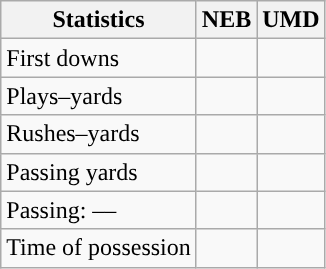<table class="wikitable" style="float:left">
<tr>
<th>Statistics</th>
<th>NEB</th>
<th>UMD</th>
</tr>
<tr>
<td>First downs</td>
<td></td>
<td></td>
</tr>
<tr>
<td>Plays–yards</td>
<td></td>
<td></td>
</tr>
<tr>
<td>Rushes–yards</td>
<td></td>
<td></td>
</tr>
<tr>
<td>Passing yards</td>
<td></td>
<td></td>
</tr>
<tr>
<td>Passing: ––</td>
<td></td>
<td></td>
</tr>
<tr>
<td>Time of possession</td>
<td></td>
<td></td>
</tr>
</table>
